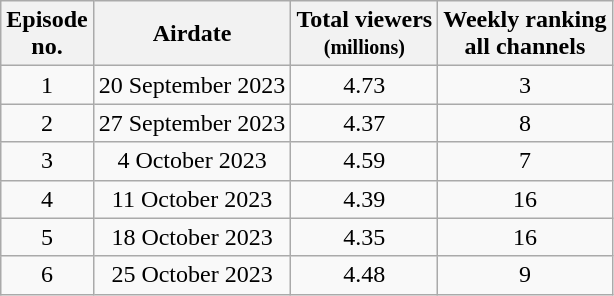<table class="wikitable" style="text-align:center;">
<tr>
<th>Episode<br>no.</th>
<th>Airdate</th>
<th>Total viewers<br><small>(millions)</small></th>
<th>Weekly ranking<br>all channels</th>
</tr>
<tr>
<td>1</td>
<td>20 September 2023</td>
<td>4.73</td>
<td>3</td>
</tr>
<tr>
<td>2</td>
<td>27 September 2023</td>
<td>4.37</td>
<td>8</td>
</tr>
<tr>
<td>3</td>
<td>4 October 2023</td>
<td>4.59</td>
<td>7</td>
</tr>
<tr>
<td>4</td>
<td>11 October 2023</td>
<td>4.39</td>
<td>16</td>
</tr>
<tr>
<td>5</td>
<td>18 October 2023</td>
<td>4.35</td>
<td>16</td>
</tr>
<tr>
<td>6</td>
<td>25 October 2023</td>
<td>4.48</td>
<td>9</td>
</tr>
</table>
